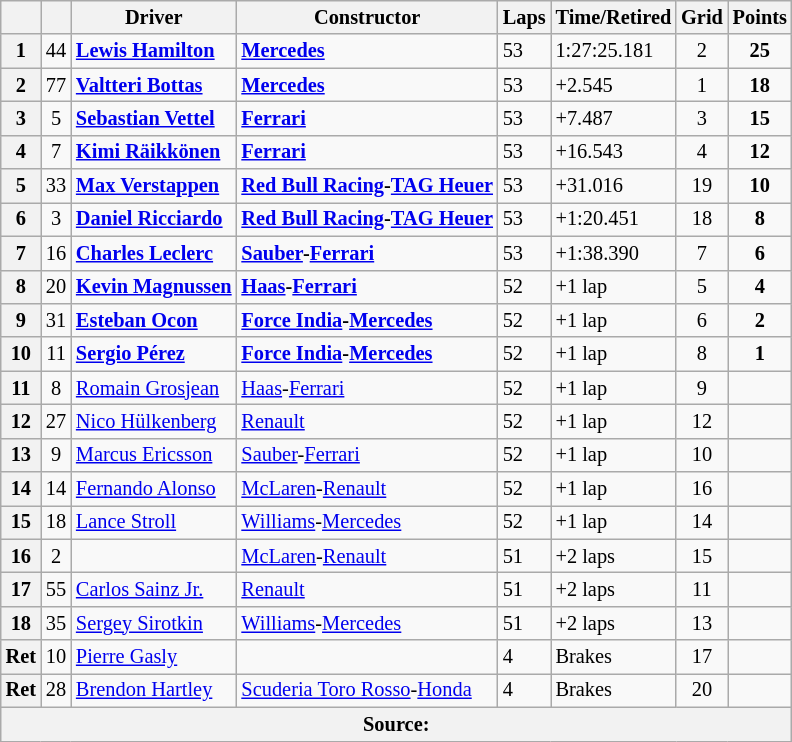<table class="wikitable sortable" style="font-size: 85%;">
<tr>
<th></th>
<th></th>
<th>Driver</th>
<th>Constructor</th>
<th class="unsortable">Laps</th>
<th class="unsortable">Time/Retired</th>
<th>Grid</th>
<th>Points</th>
</tr>
<tr>
<th>1</th>
<td align="center">44</td>
<td data-sort-value="HAM"> <strong><a href='#'>Lewis Hamilton</a></strong></td>
<td><a href='#'><strong>Mercedes</strong></a></td>
<td>53</td>
<td>1:27:25.181</td>
<td align="center">2</td>
<td align="center"><strong>25</strong></td>
</tr>
<tr>
<th>2</th>
<td align="center">77</td>
<td data-sort-value="BOT"> <strong><a href='#'>Valtteri Bottas</a></strong></td>
<td><a href='#'><strong>Mercedes</strong></a></td>
<td>53</td>
<td>+2.545</td>
<td align="center">1</td>
<td align="center"><strong>18</strong></td>
</tr>
<tr>
<th>3</th>
<td align="center">5</td>
<td data-sort-value="VET"> <strong><a href='#'>Sebastian Vettel</a></strong></td>
<td><a href='#'><strong>Ferrari</strong></a></td>
<td>53</td>
<td>+7.487</td>
<td align="center">3</td>
<td align="center"><strong>15</strong></td>
</tr>
<tr>
<th>4</th>
<td align="center">7</td>
<td data-sort-value="RAI"> <strong><a href='#'>Kimi Räikkönen</a></strong></td>
<td><a href='#'><strong>Ferrari</strong></a></td>
<td>53</td>
<td>+16.543</td>
<td align="center">4</td>
<td align="center"><strong>12</strong></td>
</tr>
<tr>
<th>5</th>
<td align="center">33</td>
<td data-sort-value="VER"> <strong><a href='#'>Max Verstappen</a></strong></td>
<td><strong><a href='#'>Red Bull Racing</a>-<a href='#'>TAG Heuer</a></strong></td>
<td>53</td>
<td>+31.016</td>
<td align="center">19</td>
<td align="center"><strong>10</strong></td>
</tr>
<tr>
<th>6</th>
<td align="center">3</td>
<td data-sort-value="RIC"> <strong><a href='#'>Daniel Ricciardo</a></strong></td>
<td><strong><a href='#'>Red Bull Racing</a>-<a href='#'>TAG Heuer</a></strong></td>
<td>53</td>
<td>+1:20.451</td>
<td align="center">18</td>
<td align="center"><strong>8</strong></td>
</tr>
<tr>
<th>7</th>
<td align="center">16</td>
<td data-sort-value="LEC"> <strong><a href='#'>Charles Leclerc</a></strong></td>
<td><strong><a href='#'>Sauber</a>-<a href='#'>Ferrari</a></strong></td>
<td>53</td>
<td>+1:38.390</td>
<td align="center">7</td>
<td align="center"><strong>6</strong></td>
</tr>
<tr>
<th>8</th>
<td align="center">20</td>
<td data-sort-value="MAG"> <strong><a href='#'>Kevin Magnussen</a></strong></td>
<td><strong><a href='#'>Haas</a>-<a href='#'>Ferrari</a></strong></td>
<td>52</td>
<td>+1 lap</td>
<td align="center">5</td>
<td align="center"><strong>4</strong></td>
</tr>
<tr>
<th>9</th>
<td align="center">31</td>
<td data-sort-value="OCO"> <strong><a href='#'>Esteban Ocon</a></strong></td>
<td><strong><a href='#'>Force India</a>-<a href='#'>Mercedes</a></strong></td>
<td>52</td>
<td>+1 lap</td>
<td align="center">6</td>
<td align="center"><strong>2</strong></td>
</tr>
<tr>
<th>10</th>
<td align="center">11</td>
<td data-sort-value="PER"> <strong><a href='#'>Sergio Pérez</a></strong></td>
<td><strong><a href='#'>Force India</a>-<a href='#'>Mercedes</a></strong></td>
<td>52</td>
<td>+1 lap</td>
<td align="center">8</td>
<td align="center"><strong>1</strong></td>
</tr>
<tr>
<th>11</th>
<td align="center">8</td>
<td data-sort-value="GRO"> <a href='#'>Romain Grosjean</a></td>
<td><a href='#'>Haas</a>-<a href='#'>Ferrari</a></td>
<td>52</td>
<td>+1 lap</td>
<td align="center">9</td>
<td></td>
</tr>
<tr>
<th>12</th>
<td align="center">27</td>
<td data-sort-value="HUL"> <a href='#'>Nico Hülkenberg</a></td>
<td><a href='#'>Renault</a></td>
<td>52</td>
<td>+1 lap</td>
<td align="center">12</td>
<td></td>
</tr>
<tr>
<th>13</th>
<td align="center">9</td>
<td data-sort-value="ERI"> <a href='#'>Marcus Ericsson</a></td>
<td><a href='#'>Sauber</a>-<a href='#'>Ferrari</a></td>
<td>52</td>
<td>+1 lap</td>
<td align="center">10</td>
<td></td>
</tr>
<tr>
<th>14</th>
<td align="center">14</td>
<td data-sort-value="ALO"> <a href='#'>Fernando Alonso</a></td>
<td><a href='#'>McLaren</a>-<a href='#'>Renault</a></td>
<td>52</td>
<td>+1 lap</td>
<td align="center">16</td>
<td></td>
</tr>
<tr>
<th>15</th>
<td align="center">18</td>
<td data-sort-value="STR"> <a href='#'>Lance Stroll</a></td>
<td><a href='#'>Williams</a>-<a href='#'>Mercedes</a></td>
<td>52</td>
<td>+1 lap</td>
<td align="center">14</td>
<td></td>
</tr>
<tr>
<th>16</th>
<td align="center">2</td>
<td data-sort-value="VAN"></td>
<td><a href='#'>McLaren</a>-<a href='#'>Renault</a></td>
<td>51</td>
<td>+2 laps</td>
<td align="center">15</td>
<td></td>
</tr>
<tr>
<th>17</th>
<td align="center">55</td>
<td data-sort-value="SAI"> <a href='#'>Carlos Sainz Jr.</a></td>
<td><a href='#'>Renault</a></td>
<td>51</td>
<td>+2 laps</td>
<td align="center">11</td>
<td></td>
</tr>
<tr>
<th>18</th>
<td align="center">35</td>
<td data-sort-value="SIR"> <a href='#'>Sergey Sirotkin</a></td>
<td><a href='#'>Williams</a>-<a href='#'>Mercedes</a></td>
<td>51</td>
<td>+2 laps</td>
<td align="center">13</td>
<td></td>
</tr>
<tr>
<th data-sort-value="19">Ret</th>
<td align="center">10</td>
<td data-sort-value="GAS"> <a href='#'>Pierre Gasly</a></td>
<td></td>
<td>4</td>
<td>Brakes</td>
<td align="center">17</td>
<td></td>
</tr>
<tr>
<th data-sort-value="20">Ret</th>
<td align="center">28</td>
<td data-sort-value="HAR"> <a href='#'>Brendon Hartley</a></td>
<td><a href='#'>Scuderia Toro Rosso</a>-<a href='#'>Honda</a></td>
<td>4</td>
<td>Brakes</td>
<td align="center">20</td>
<td></td>
</tr>
<tr class=2sortbottom">
<th colspan="8">Source:</th>
</tr>
</table>
